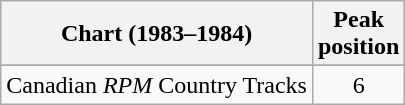<table class="wikitable sortable">
<tr>
<th align="left">Chart (1983–1984)</th>
<th align="center">Peak<br>position</th>
</tr>
<tr>
</tr>
<tr>
<td align="left">Canadian <em>RPM</em> Country Tracks</td>
<td align="center">6</td>
</tr>
</table>
